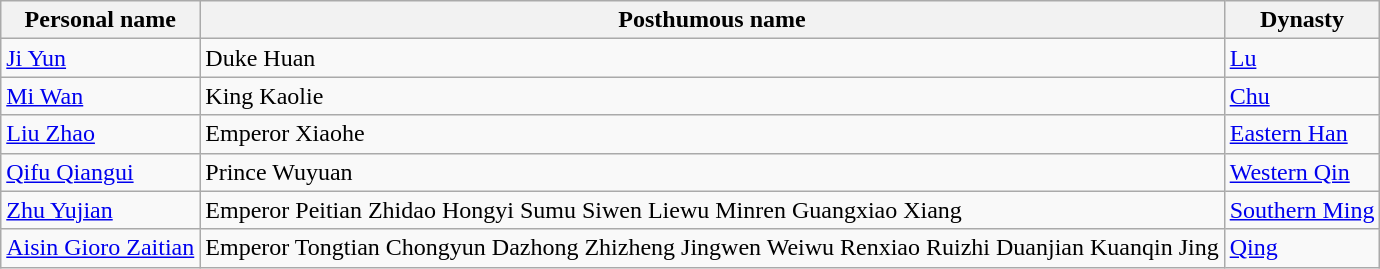<table class="wikitable">
<tr>
<th>Personal name<br></th>
<th>Posthumous name</th>
<th>Dynasty</th>
</tr>
<tr>
<td><a href='#'>Ji Yun</a><br></td>
<td>Duke Huan<br></td>
<td><a href='#'>Lu</a></td>
</tr>
<tr>
<td><a href='#'>Mi Wan</a><br></td>
<td>King Kaolie<br></td>
<td><a href='#'>Chu</a></td>
</tr>
<tr>
<td><a href='#'>Liu Zhao</a><br></td>
<td>Emperor Xiaohe<br></td>
<td><a href='#'>Eastern Han</a></td>
</tr>
<tr>
<td><a href='#'>Qifu Qiangui</a><br></td>
<td>Prince Wuyuan<br></td>
<td><a href='#'>Western Qin</a></td>
</tr>
<tr>
<td><a href='#'>Zhu Yujian</a><br></td>
<td>Emperor Peitian Zhidao Hongyi Sumu Siwen Liewu Minren Guangxiao Xiang<br></td>
<td><a href='#'>Southern Ming</a></td>
</tr>
<tr>
<td><a href='#'>Aisin Gioro Zaitian</a><br></td>
<td>Emperor Tongtian Chongyun Dazhong Zhizheng Jingwen Weiwu Renxiao Ruizhi Duanjian Kuanqin Jing<br></td>
<td><a href='#'>Qing</a></td>
</tr>
</table>
